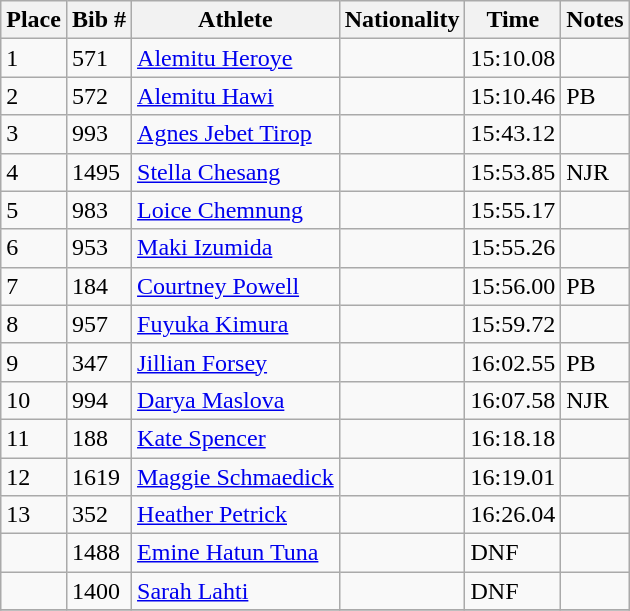<table class="wikitable">
<tr>
<th>Place</th>
<th>Bib #</th>
<th>Athlete</th>
<th>Nationality</th>
<th>Time</th>
<th>Notes</th>
</tr>
<tr>
<td>1</td>
<td>571</td>
<td><a href='#'>Alemitu Heroye</a></td>
<td></td>
<td>15:10.08</td>
<td></td>
</tr>
<tr>
<td>2</td>
<td>572</td>
<td><a href='#'>Alemitu Hawi</a></td>
<td></td>
<td>15:10.46</td>
<td>PB</td>
</tr>
<tr>
<td>3</td>
<td>993</td>
<td><a href='#'>Agnes Jebet Tirop</a></td>
<td></td>
<td>15:43.12</td>
<td></td>
</tr>
<tr>
<td>4</td>
<td>1495</td>
<td><a href='#'>Stella Chesang</a></td>
<td></td>
<td>15:53.85</td>
<td>NJR</td>
</tr>
<tr>
<td>5</td>
<td>983</td>
<td><a href='#'>Loice Chemnung</a></td>
<td></td>
<td>15:55.17</td>
<td></td>
</tr>
<tr>
<td>6</td>
<td>953</td>
<td><a href='#'>Maki Izumida</a></td>
<td></td>
<td>15:55.26</td>
<td></td>
</tr>
<tr>
<td>7</td>
<td>184</td>
<td><a href='#'>Courtney Powell</a></td>
<td></td>
<td>15:56.00</td>
<td>PB</td>
</tr>
<tr>
<td>8</td>
<td>957</td>
<td><a href='#'>Fuyuka Kimura</a></td>
<td></td>
<td>15:59.72</td>
<td></td>
</tr>
<tr>
<td>9</td>
<td>347</td>
<td><a href='#'>Jillian Forsey</a></td>
<td></td>
<td>16:02.55</td>
<td>PB</td>
</tr>
<tr>
<td>10</td>
<td>994</td>
<td><a href='#'>Darya Maslova</a></td>
<td></td>
<td>16:07.58</td>
<td>NJR</td>
</tr>
<tr>
<td>11</td>
<td>188</td>
<td><a href='#'>Kate Spencer</a></td>
<td></td>
<td>16:18.18</td>
<td></td>
</tr>
<tr>
<td>12</td>
<td>1619</td>
<td><a href='#'>Maggie Schmaedick</a></td>
<td></td>
<td>16:19.01</td>
<td></td>
</tr>
<tr>
<td>13</td>
<td>352</td>
<td><a href='#'>Heather Petrick</a></td>
<td></td>
<td>16:26.04</td>
<td></td>
</tr>
<tr>
<td></td>
<td>1488</td>
<td><a href='#'>Emine Hatun Tuna</a></td>
<td></td>
<td>DNF</td>
<td></td>
</tr>
<tr>
<td></td>
<td>1400</td>
<td><a href='#'>Sarah Lahti</a></td>
<td></td>
<td>DNF</td>
<td></td>
</tr>
<tr>
</tr>
</table>
